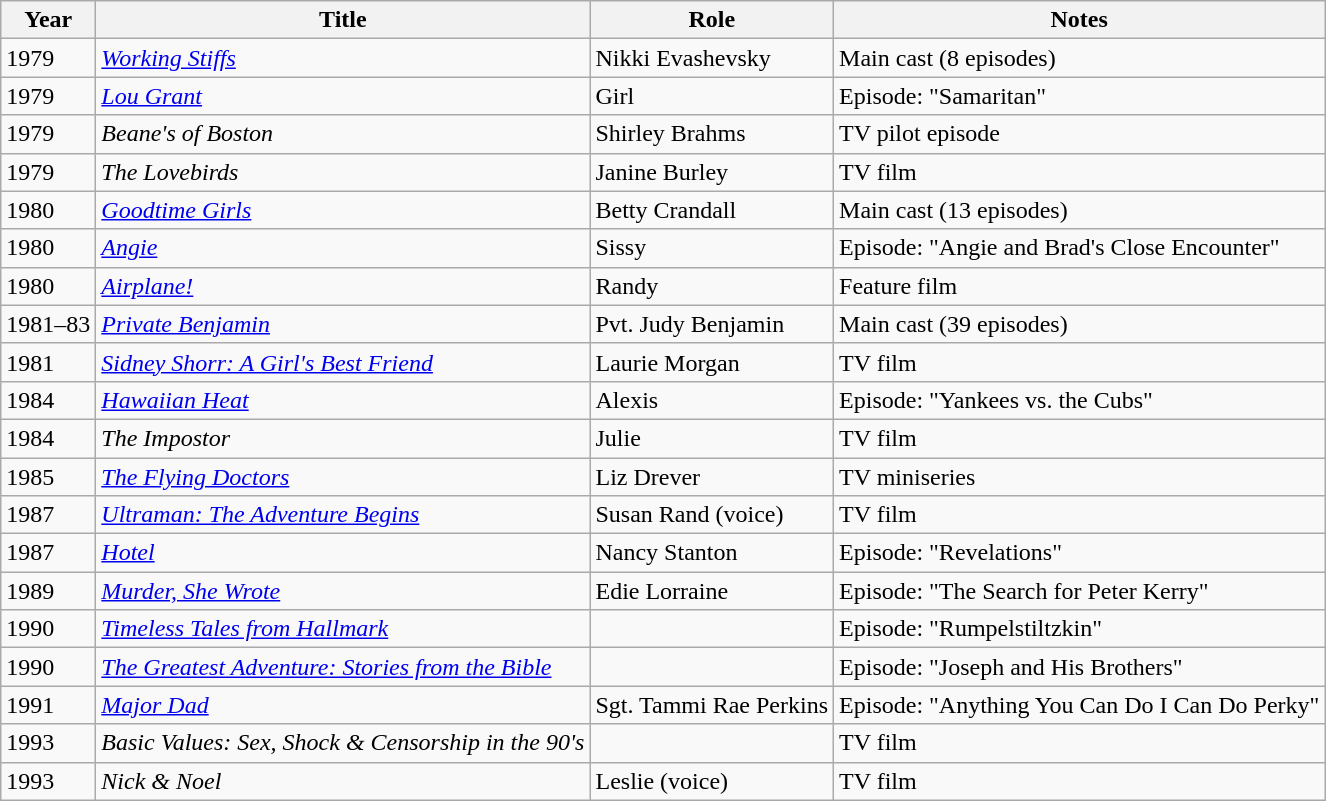<table class="wikitable">
<tr>
<th>Year</th>
<th>Title</th>
<th>Role</th>
<th>Notes</th>
</tr>
<tr>
<td>1979</td>
<td><em><a href='#'>Working Stiffs</a></em></td>
<td>Nikki Evashevsky</td>
<td>Main cast (8 episodes)</td>
</tr>
<tr>
<td>1979</td>
<td><em><a href='#'>Lou Grant</a></em></td>
<td>Girl</td>
<td>Episode: "Samaritan"</td>
</tr>
<tr>
<td>1979</td>
<td><em>Beane's of Boston</em></td>
<td>Shirley Brahms</td>
<td>TV pilot episode</td>
</tr>
<tr>
<td>1979</td>
<td><em>The Lovebirds</em></td>
<td>Janine Burley</td>
<td>TV film</td>
</tr>
<tr>
<td>1980</td>
<td><em><a href='#'>Goodtime Girls</a></em></td>
<td>Betty Crandall</td>
<td>Main cast (13 episodes)</td>
</tr>
<tr>
<td>1980</td>
<td><em><a href='#'>Angie</a></em></td>
<td>Sissy</td>
<td>Episode: "Angie and Brad's Close Encounter"</td>
</tr>
<tr>
<td>1980</td>
<td><em><a href='#'>Airplane!</a></em></td>
<td>Randy</td>
<td>Feature film</td>
</tr>
<tr>
<td>1981–83</td>
<td><em><a href='#'>Private Benjamin</a></em></td>
<td>Pvt. Judy Benjamin</td>
<td>Main cast (39 episodes)</td>
</tr>
<tr>
<td>1981</td>
<td><em><a href='#'>Sidney Shorr: A Girl's Best Friend</a></em></td>
<td>Laurie Morgan</td>
<td>TV film</td>
</tr>
<tr>
<td>1984</td>
<td><em><a href='#'>Hawaiian Heat</a></em></td>
<td>Alexis</td>
<td>Episode: "Yankees vs. the Cubs"</td>
</tr>
<tr>
<td>1984</td>
<td><em>The Impostor</em></td>
<td>Julie</td>
<td>TV film</td>
</tr>
<tr>
<td>1985</td>
<td><em><a href='#'>The Flying Doctors</a></em></td>
<td>Liz Drever</td>
<td>TV miniseries</td>
</tr>
<tr>
<td>1987</td>
<td><em><a href='#'>Ultraman: The Adventure Begins</a></em></td>
<td>Susan Rand (voice)</td>
<td>TV film</td>
</tr>
<tr>
<td>1987</td>
<td><em><a href='#'>Hotel</a></em></td>
<td>Nancy Stanton</td>
<td>Episode: "Revelations"</td>
</tr>
<tr>
<td>1989</td>
<td><em><a href='#'>Murder, She Wrote</a></em></td>
<td>Edie Lorraine</td>
<td>Episode: "The Search for Peter Kerry"</td>
</tr>
<tr>
<td>1990</td>
<td><em><a href='#'>Timeless Tales from Hallmark</a></em></td>
<td></td>
<td>Episode: "Rumpelstiltzkin"</td>
</tr>
<tr>
<td>1990</td>
<td><em><a href='#'>The Greatest Adventure: Stories from the Bible</a></em></td>
<td></td>
<td>Episode: "Joseph and His Brothers"</td>
</tr>
<tr>
<td>1991</td>
<td><em><a href='#'>Major Dad</a></em></td>
<td>Sgt. Tammi Rae Perkins</td>
<td>Episode: "Anything You Can Do I Can Do Perky"</td>
</tr>
<tr>
<td>1993</td>
<td><em>Basic Values: Sex, Shock & Censorship in the 90's</em></td>
<td></td>
<td>TV film</td>
</tr>
<tr>
<td>1993</td>
<td><em>Nick & Noel</em></td>
<td>Leslie (voice)</td>
<td>TV film</td>
</tr>
</table>
